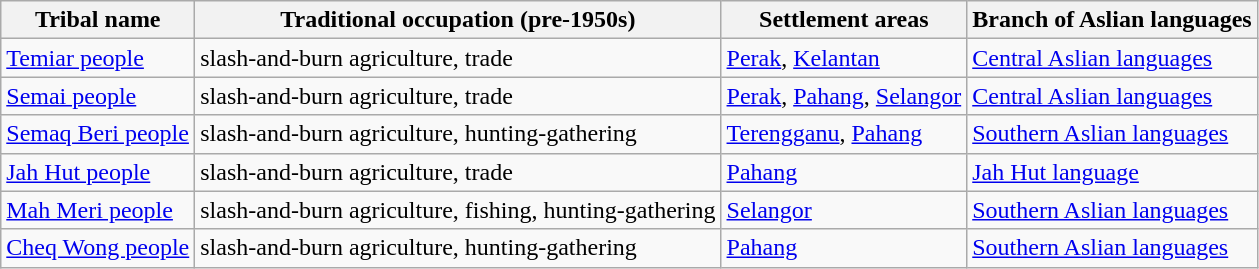<table class="wikitable">
<tr>
<th>Tribal name</th>
<th>Traditional occupation (pre-1950s)</th>
<th>Settlement areas</th>
<th>Branch of Aslian languages</th>
</tr>
<tr>
<td><a href='#'>Temiar people</a></td>
<td>slash-and-burn agriculture, trade</td>
<td><a href='#'>Perak</a>, <a href='#'>Kelantan</a></td>
<td><a href='#'>Central Aslian languages</a></td>
</tr>
<tr>
<td><a href='#'>Semai people</a></td>
<td>slash-and-burn agriculture, trade</td>
<td><a href='#'>Perak</a>, <a href='#'>Pahang</a>, <a href='#'>Selangor</a></td>
<td><a href='#'>Central Aslian languages</a></td>
</tr>
<tr>
<td><a href='#'>Semaq Beri people</a></td>
<td>slash-and-burn agriculture, hunting-gathering</td>
<td><a href='#'>Terengganu</a>, <a href='#'>Pahang</a></td>
<td><a href='#'>Southern Aslian languages</a></td>
</tr>
<tr>
<td><a href='#'>Jah Hut people</a></td>
<td>slash-and-burn agriculture, trade</td>
<td><a href='#'>Pahang</a></td>
<td><a href='#'>Jah Hut language</a></td>
</tr>
<tr>
<td><a href='#'>Mah Meri people</a></td>
<td>slash-and-burn agriculture, fishing, hunting-gathering</td>
<td><a href='#'>Selangor</a></td>
<td><a href='#'>Southern Aslian languages</a></td>
</tr>
<tr>
<td><a href='#'>Cheq Wong people</a></td>
<td>slash-and-burn agriculture, hunting-gathering</td>
<td><a href='#'>Pahang</a></td>
<td><a href='#'>Southern Aslian languages</a></td>
</tr>
</table>
